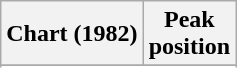<table class="wikitable sortable plainrowheaders" style="text-align:center">
<tr>
<th scope="col">Chart (1982)</th>
<th scope="col">Peak<br>position</th>
</tr>
<tr>
</tr>
<tr>
</tr>
<tr>
</tr>
</table>
